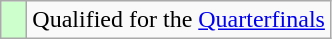<table class="wikitable" style="text-align:left">
<tr>
<td width=10px bgcolor=#ccffcc></td>
<td>Qualified for the <a href='#'>Quarterfinals</a></td>
</tr>
</table>
